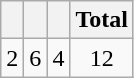<table class="wikitable">
<tr>
<th></th>
<th></th>
<th></th>
<th>Total</th>
</tr>
<tr align=center>
<td>2</td>
<td>6</td>
<td>4</td>
<td>12</td>
</tr>
</table>
